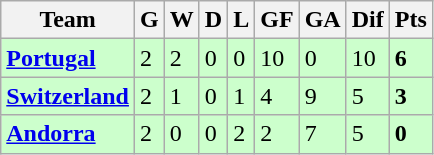<table class="wikitable">
<tr>
<th>Team</th>
<th>G</th>
<th>W</th>
<th>D</th>
<th>L</th>
<th>GF</th>
<th>GA</th>
<th>Dif</th>
<th>Pts</th>
</tr>
<tr style="background:#ccffcc;">
<td> <strong><a href='#'>Portugal</a></strong></td>
<td>2</td>
<td>2</td>
<td>0</td>
<td>0</td>
<td>10</td>
<td>0</td>
<td>10</td>
<td><strong>6</strong></td>
</tr>
<tr style="background:#ccffcc;">
<td> <strong><a href='#'>Switzerland</a></strong></td>
<td>2</td>
<td>1</td>
<td>0</td>
<td>1</td>
<td>4</td>
<td>9</td>
<td>5</td>
<td><strong>3</strong></td>
</tr>
<tr style="background:#ccffcc;">
<td> <strong><a href='#'>Andorra</a></strong></td>
<td>2</td>
<td>0</td>
<td>0</td>
<td>2</td>
<td>2</td>
<td>7</td>
<td>5</td>
<td><strong>0</strong></td>
</tr>
</table>
